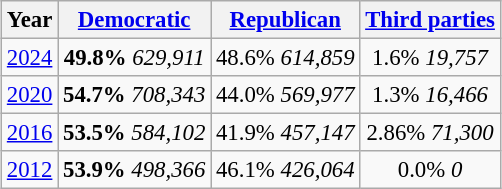<table class="wikitable" style="float:center; margin:1em; font-size:95%;">
<tr>
<th>Year</th>
<th><a href='#'>Democratic</a></th>
<th><a href='#'>Republican</a></th>
<th><a href='#'>Third parties</a></th>
</tr>
<tr>
<td align="center" ><a href='#'>2024</a></td>
<td align="center" ><strong>49.8%</strong> <em>629,911</em></td>
<td align="center" >48.6% <em>614,859</em></td>
<td align="center" >1.6% <em>19,757</em></td>
</tr>
<tr>
<td align="center" ><a href='#'>2020</a></td>
<td align="center" ><strong>54.7%</strong> <em>708,343</em></td>
<td align="center" >44.0% <em>569,977</em></td>
<td align="center" >1.3% <em>16,466</em></td>
</tr>
<tr>
<td align="center" ><a href='#'>2016</a></td>
<td align="center" ><strong>53.5%</strong> <em>584,102</em></td>
<td align="center" >41.9% <em>457,147</em></td>
<td align="center" >2.86% <em>71,300</em></td>
</tr>
<tr>
<td align="center" ><a href='#'>2012</a></td>
<td align="center" ><strong>53.9%</strong> <em>498,366</em></td>
<td align="center" >46.1% <em>426,064</em></td>
<td align="center" >0.0% <em>0</em></td>
</tr>
</table>
